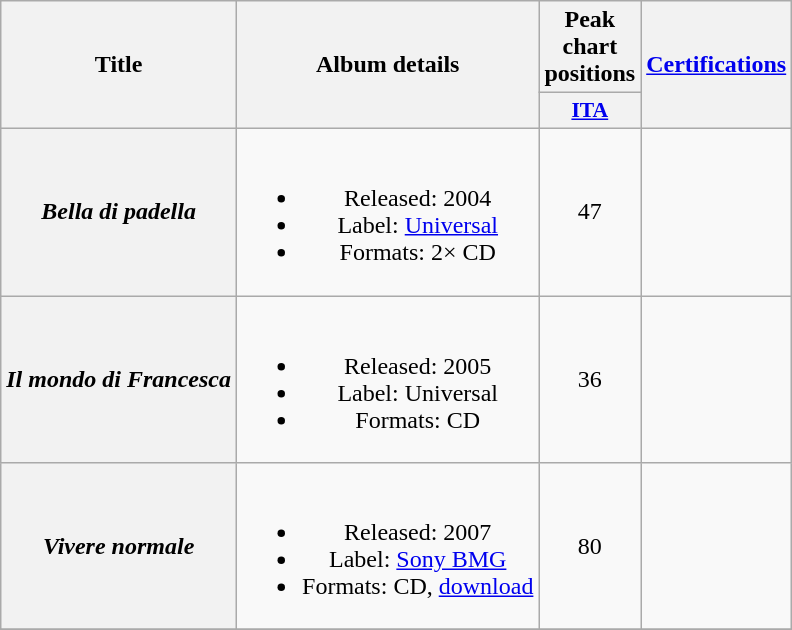<table class="wikitable plainrowheaders" style="text-align:center;" border="1">
<tr>
<th scope="column" rowspan="2">Title</th>
<th scope="column" rowspan="2">Album details</th>
<th scope="column" colspan="1">Peak chart positions</th>
<th scope="column" rowspan="2"><a href='#'>Certifications</a></th>
</tr>
<tr>
<th scope="col" style="width:3em;font-size:90%;"><a href='#'>ITA</a><br></th>
</tr>
<tr>
<th scope="row"><em>Bella di padella</em></th>
<td><br><ul><li>Released: 2004</li><li>Label: <a href='#'>Universal</a></li><li>Formats: 2× CD</li></ul></td>
<td>47</td>
<td style="text-align:left;"></td>
</tr>
<tr>
<th scope="row"><em>Il mondo di Francesca</em></th>
<td><br><ul><li>Released: 2005</li><li>Label: Universal</li><li>Formats: CD</li></ul></td>
<td>36</td>
<td style="text-align:left;"></td>
</tr>
<tr>
<th scope="row"><em>Vivere normale</em></th>
<td><br><ul><li>Released: 2007</li><li>Label: <a href='#'>Sony BMG</a></li><li>Formats: CD, <a href='#'>download</a></li></ul></td>
<td>80</td>
<td style="text-align:left;"></td>
</tr>
<tr>
</tr>
</table>
